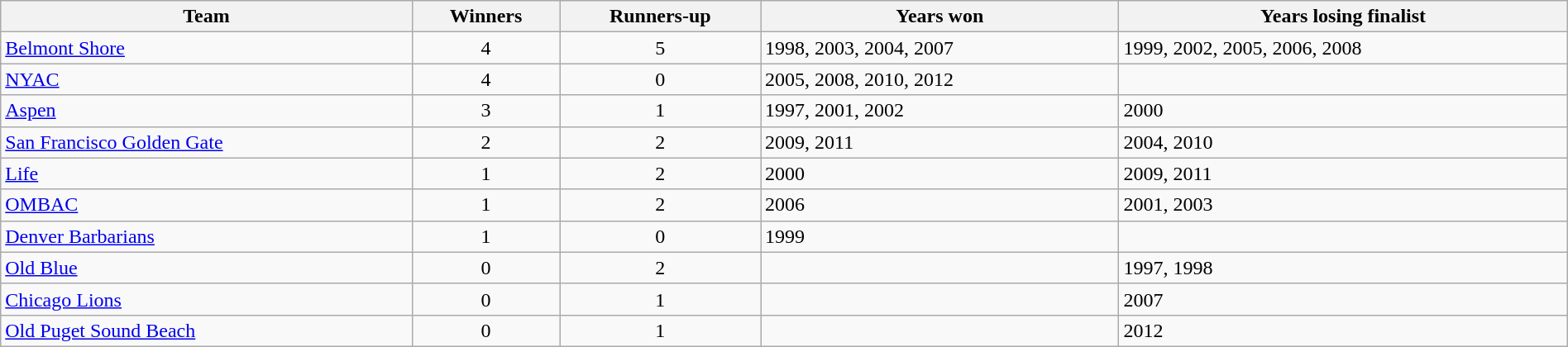<table class="wikitable sortable" style="width:100%;">
<tr>
<th>Team</th>
<th>Winners</th>
<th>Runners-up</th>
<th>Years won</th>
<th>Years losing finalist</th>
</tr>
<tr>
<td><a href='#'>Belmont Shore</a></td>
<td style="text-align:center">4</td>
<td style="text-align:center">5</td>
<td>1998, 2003, 2004, 2007</td>
<td>1999, 2002, 2005, 2006, 2008</td>
</tr>
<tr>
<td><a href='#'>NYAC</a></td>
<td style="text-align:center">4</td>
<td style="text-align:center">0</td>
<td>2005, 2008, 2010, 2012</td>
<td></td>
</tr>
<tr>
<td><a href='#'>Aspen</a></td>
<td style="text-align:center">3</td>
<td style="text-align:center">1</td>
<td>1997, 2001, 2002</td>
<td>2000</td>
</tr>
<tr>
<td><a href='#'>San Francisco Golden Gate</a></td>
<td style="text-align:center">2</td>
<td style="text-align:center">2</td>
<td>2009, 2011</td>
<td>2004, 2010</td>
</tr>
<tr>
<td><a href='#'>Life</a></td>
<td style="text-align:center">1</td>
<td style="text-align:center">2</td>
<td>2000</td>
<td>2009, 2011</td>
</tr>
<tr>
<td><a href='#'>OMBAC</a></td>
<td style="text-align:center">1</td>
<td style="text-align:center">2</td>
<td>2006</td>
<td>2001, 2003</td>
</tr>
<tr>
<td><a href='#'>Denver Barbarians</a></td>
<td style="text-align:center">1</td>
<td style="text-align:center">0</td>
<td>1999</td>
<td></td>
</tr>
<tr>
<td><a href='#'>Old Blue</a></td>
<td style="text-align:center">0</td>
<td style="text-align:center">2</td>
<td></td>
<td>1997, 1998</td>
</tr>
<tr>
<td><a href='#'>Chicago Lions</a></td>
<td style="text-align:center">0</td>
<td style="text-align:center">1</td>
<td></td>
<td>2007</td>
</tr>
<tr>
<td><a href='#'>Old Puget Sound Beach</a></td>
<td style="text-align:center">0</td>
<td style="text-align:center">1</td>
<td></td>
<td>2012</td>
</tr>
</table>
